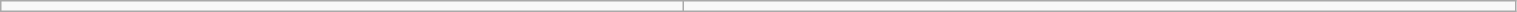<table class="wikitable" style="width:80%;">
<tr>
<td style="width:45%;"></td>
<td></td>
</tr>
</table>
